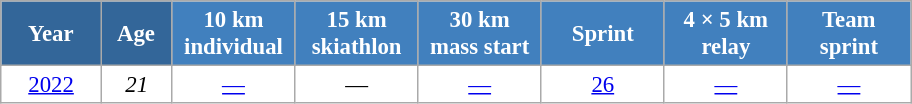<table class="wikitable" style="font-size:95%; text-align:center; border:grey solid 1px; border-collapse:collapse; background:#ffffff;">
<tr>
<th style="background-color:#369; color:white; width:60px;"> Year </th>
<th style="background-color:#369; color:white; width:40px;"> Age </th>
<th style="background-color:#4180be; color:white; width:75px;"> 10 km <br> individual </th>
<th style="background-color:#4180be; color:white; width:75px;"> 15 km <br> skiathlon </th>
<th style="background-color:#4180be; color:white; width:75px;"> 30 km <br> mass start </th>
<th style="background-color:#4180be; color:white; width:75px;"> Sprint </th>
<th style="background-color:#4180be; color:white; width:75px;"> 4 × 5 km <br> relay </th>
<th style="background-color:#4180be; color:white; width:75px;"> Team <br> sprint </th>
</tr>
<tr>
<td><a href='#'>2022</a></td>
<td><em>21</em></td>
<td><a href='#'>—</a></td>
<td>—</td>
<td><a href='#'>—</a></td>
<td><a href='#'>26</a></td>
<td><a href='#'>—</a></td>
<td><a href='#'>—</a></td>
</tr>
</table>
